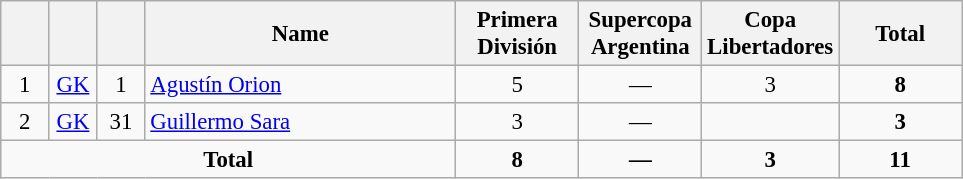<table class="wikitable sortable" style="font-size: 95%; text-align: center;">
<tr>
<th width=25></th>
<th width=25></th>
<th width=25></th>
<th width=200>Name</th>
<th width=75>Primera División</th>
<th width= 75>Supercopa Argentina</th>
<th width= 75>Copa Libertadores</th>
<th width= 75>Total</th>
</tr>
<tr>
<td>1</td>
<td><a href='#'>GK</a></td>
<td>1</td>
<td align=left> <a href='#'>Agustín Orion</a></td>
<td>5</td>
<td>—</td>
<td>3</td>
<td><strong>8</strong></td>
</tr>
<tr>
<td>2</td>
<td><a href='#'>GK</a></td>
<td>31</td>
<td align=left> <a href='#'>Guillermo Sara</a></td>
<td>3</td>
<td>—</td>
<td></td>
<td><strong>3</strong></td>
</tr>
<tr align=center>
<td colspan=4><strong>Total</strong></td>
<td><strong>8</strong></td>
<td><strong>— </strong></td>
<td><strong>3</strong></td>
<td><strong>11</strong></td>
</tr>
</table>
